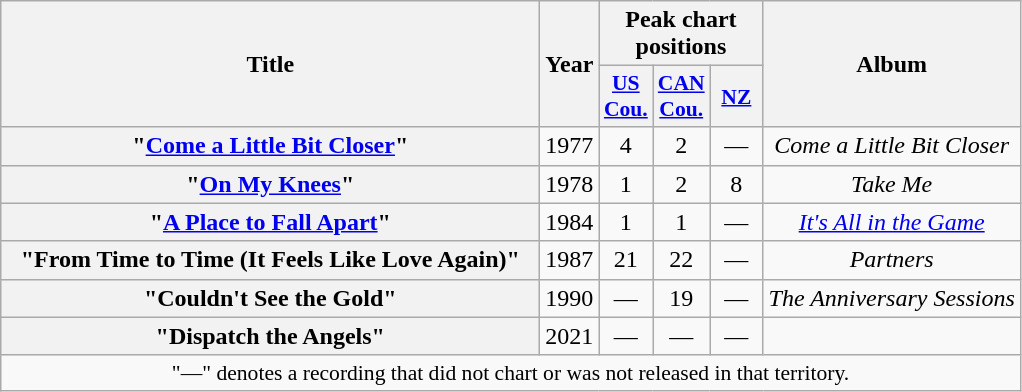<table class="wikitable plainrowheaders" style="text-align:center;" border="1">
<tr>
<th scope="col" rowspan="2" style="width:22em;">Title</th>
<th scope="col" rowspan="2">Year</th>
<th scope="col" colspan="3">Peak chart positions</th>
<th scope="col" rowspan="2">Album</th>
</tr>
<tr>
<th scope="col" style="width:2em;font-size:90%;"><a href='#'>US<br>Cou.</a><br></th>
<th scope="col" style="width:2em;font-size:90%;"><a href='#'>CAN<br>Cou.</a><br></th>
<th scope="col" style="width:2em;font-size:90%;"><a href='#'>NZ</a><br></th>
</tr>
<tr>
<th scope="row">"<a href='#'>Come a Little Bit Closer</a>"<br></th>
<td>1977</td>
<td>4</td>
<td>2</td>
<td>—</td>
<td><em>Come a Little Bit Closer</em></td>
</tr>
<tr>
<th scope="row">"<a href='#'>On My Knees</a>"<br></th>
<td>1978</td>
<td>1</td>
<td>2</td>
<td>8</td>
<td><em>Take Me</em></td>
</tr>
<tr>
<th scope="row">"<a href='#'>A Place to Fall Apart</a>"<br></th>
<td>1984</td>
<td>1</td>
<td>1</td>
<td>—</td>
<td><em><a href='#'>It's All in the Game</a></em></td>
</tr>
<tr>
<th scope="row">"From Time to Time (It Feels Like Love Again)"<br></th>
<td>1987</td>
<td>21</td>
<td>22</td>
<td>—</td>
<td><em>Partners</em></td>
</tr>
<tr>
<th scope="row">"Couldn't See the Gold"<br></th>
<td>1990</td>
<td>—</td>
<td>19</td>
<td>—</td>
<td><em>The Anniversary Sessions</em></td>
</tr>
<tr>
<th scope="row">"Dispatch the Angels"<br></th>
<td>2021</td>
<td>—</td>
<td>—</td>
<td>—</td>
<td></td>
</tr>
<tr>
<td colspan="6" style="font-size:90%">"—" denotes a recording that did not chart or was not released in that territory.</td>
</tr>
</table>
